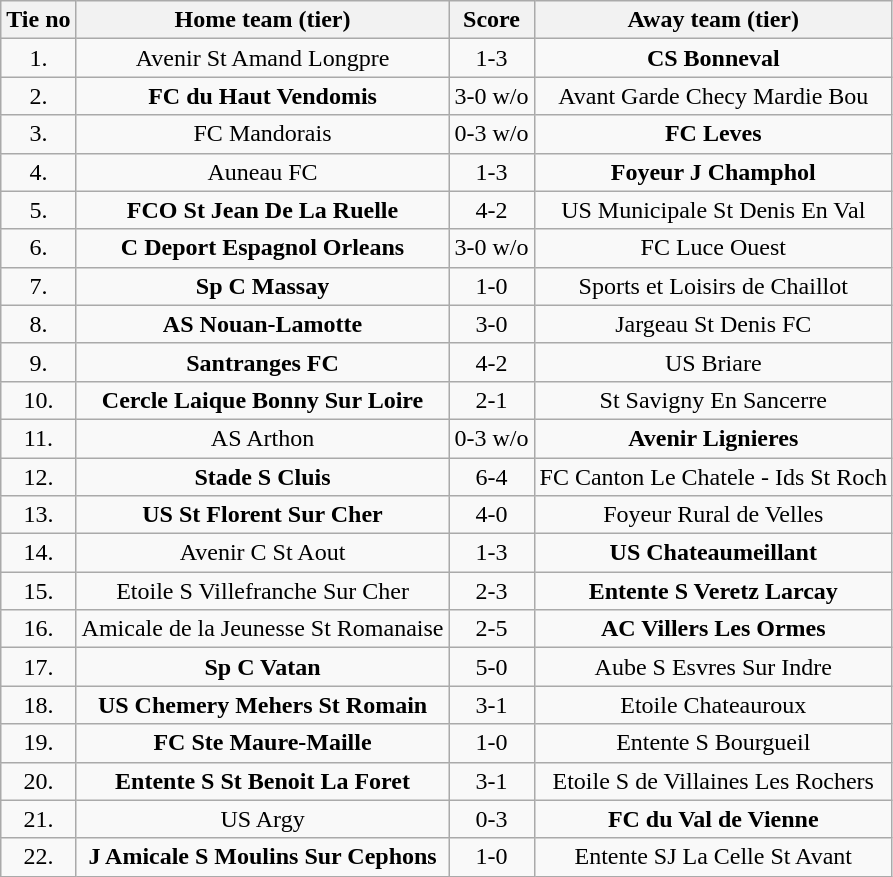<table class="wikitable" style="text-align: center">
<tr>
<th>Tie no</th>
<th>Home team (tier)</th>
<th>Score</th>
<th>Away team (tier)</th>
</tr>
<tr>
<td>1.</td>
<td>Avenir St Amand Longpre</td>
<td>1-3</td>
<td><strong>CS Bonneval</strong></td>
</tr>
<tr>
<td>2.</td>
<td><strong>FC du Haut Vendomis</strong></td>
<td>3-0 w/o</td>
<td>Avant Garde Checy Mardie Bou</td>
</tr>
<tr>
<td>3.</td>
<td>FC Mandorais</td>
<td>0-3 w/o</td>
<td><strong>FC Leves</strong></td>
</tr>
<tr>
<td>4.</td>
<td>Auneau FC</td>
<td>1-3</td>
<td><strong>Foyeur J Champhol</strong></td>
</tr>
<tr>
<td>5.</td>
<td><strong>FCO St Jean De La Ruelle</strong></td>
<td>4-2 </td>
<td>US Municipale St Denis En Val</td>
</tr>
<tr>
<td>6.</td>
<td><strong>C Deport Espagnol Orleans</strong></td>
<td>3-0 w/o</td>
<td>FC Luce Ouest</td>
</tr>
<tr>
<td>7.</td>
<td><strong>Sp C Massay</strong></td>
<td>1-0</td>
<td>Sports et Loisirs de Chaillot</td>
</tr>
<tr>
<td>8.</td>
<td><strong>AS Nouan-Lamotte</strong></td>
<td>3-0</td>
<td>Jargeau St Denis FC</td>
</tr>
<tr>
<td>9.</td>
<td><strong>Santranges FC</strong></td>
<td>4-2</td>
<td>US Briare</td>
</tr>
<tr>
<td>10.</td>
<td><strong>Cercle Laique Bonny Sur Loire</strong></td>
<td>2-1</td>
<td>St Savigny En Sancerre</td>
</tr>
<tr>
<td>11.</td>
<td>AS Arthon</td>
<td>0-3 w/o</td>
<td><strong>Avenir Lignieres</strong></td>
</tr>
<tr>
<td>12.</td>
<td><strong>Stade S Cluis</strong></td>
<td>6-4</td>
<td>FC Canton Le Chatele - Ids St Roch</td>
</tr>
<tr>
<td>13.</td>
<td><strong>US St Florent Sur Cher</strong></td>
<td>4-0</td>
<td>Foyeur Rural de Velles</td>
</tr>
<tr>
<td>14.</td>
<td>Avenir C St Aout</td>
<td>1-3</td>
<td><strong>US Chateaumeillant</strong></td>
</tr>
<tr>
<td>15.</td>
<td>Etoile S Villefranche Sur Cher</td>
<td>2-3</td>
<td><strong>Entente S Veretz Larcay</strong></td>
</tr>
<tr>
<td>16.</td>
<td>Amicale de la Jeunesse St Romanaise</td>
<td>2-5</td>
<td><strong>AC Villers Les Ormes</strong></td>
</tr>
<tr>
<td>17.</td>
<td><strong>Sp C Vatan</strong></td>
<td>5-0</td>
<td>Aube S Esvres Sur Indre</td>
</tr>
<tr>
<td>18.</td>
<td><strong>US Chemery Mehers St Romain</strong></td>
<td>3-1</td>
<td>Etoile Chateauroux</td>
</tr>
<tr>
<td>19.</td>
<td><strong>FC Ste Maure-Maille</strong></td>
<td>1-0</td>
<td>Entente S Bourgueil</td>
</tr>
<tr>
<td>20.</td>
<td><strong>Entente S St Benoit La Foret</strong></td>
<td>3-1</td>
<td>Etoile S de Villaines Les Rochers</td>
</tr>
<tr>
<td>21.</td>
<td>US Argy</td>
<td>0-3</td>
<td><strong>FC du Val de Vienne</strong></td>
</tr>
<tr>
<td>22.</td>
<td><strong>J Amicale S Moulins Sur Cephons</strong></td>
<td>1-0</td>
<td>Entente SJ La Celle St Avant</td>
</tr>
</table>
